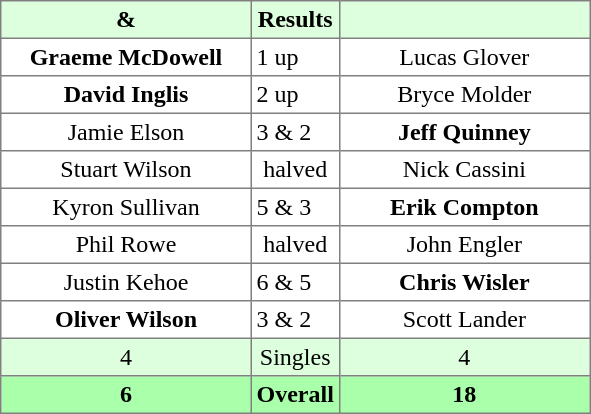<table border="1" cellpadding="3" style="border-collapse:collapse; text-align:center;">
<tr style="background:#ddffdd;">
<th width=160> & </th>
<th>Results</th>
<th width=160></th>
</tr>
<tr>
<td><strong>Graeme McDowell</strong></td>
<td align=left> 1 up</td>
<td>Lucas Glover</td>
</tr>
<tr>
<td><strong>David Inglis</strong></td>
<td align=left> 2 up</td>
<td>Bryce Molder</td>
</tr>
<tr>
<td>Jamie Elson</td>
<td align=left> 3 & 2</td>
<td><strong>Jeff Quinney</strong></td>
</tr>
<tr>
<td>Stuart Wilson</td>
<td>halved</td>
<td>Nick Cassini</td>
</tr>
<tr>
<td>Kyron Sullivan</td>
<td align=left> 5 & 3</td>
<td><strong>Erik Compton</strong></td>
</tr>
<tr>
<td>Phil Rowe</td>
<td>halved</td>
<td>John Engler</td>
</tr>
<tr>
<td>Justin Kehoe</td>
<td align=left> 6 & 5</td>
<td><strong>Chris Wisler</strong></td>
</tr>
<tr>
<td><strong>Oliver Wilson</strong></td>
<td align=left> 3 & 2</td>
<td>Scott Lander</td>
</tr>
<tr style="background:#ddffdd;">
<td>4</td>
<td>Singles</td>
<td>4</td>
</tr>
<tr style="background:#aaffaa;">
<th>6</th>
<th>Overall</th>
<th>18</th>
</tr>
</table>
